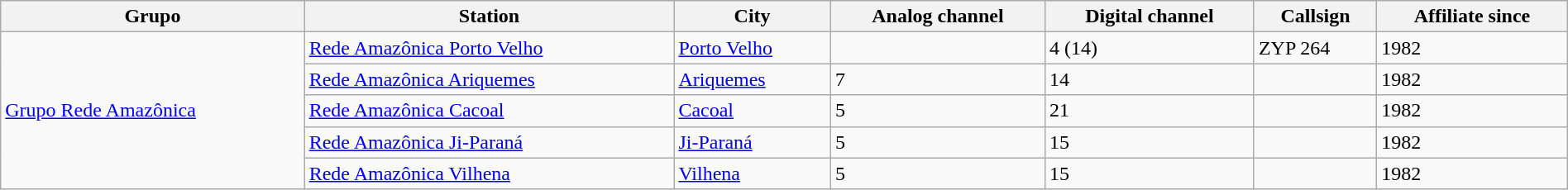<table class = "wikitable" style = "width: 100%">
<tr>
<th>Grupo</th>
<th>Station</th>
<th>City</th>
<th>Analog channel</th>
<th>Digital channel</th>
<th>Callsign</th>
<th>Affiliate since</th>
</tr>
<tr>
<td rowspan="5"><a href='#'>Grupo Rede Amazônica</a></td>
<td><a href='#'>Rede Amazônica Porto Velho</a></td>
<td><a href='#'>Porto Velho</a></td>
<td></td>
<td>4 (14)</td>
<td>ZYP 264</td>
<td>1982</td>
</tr>
<tr>
<td><a href='#'>Rede Amazônica Ariquemes</a></td>
<td><a href='#'>Ariquemes</a></td>
<td>7</td>
<td>14</td>
<td></td>
<td>1982</td>
</tr>
<tr>
<td><a href='#'>Rede Amazônica Cacoal</a></td>
<td><a href='#'>Cacoal</a></td>
<td>5</td>
<td>21</td>
<td></td>
<td>1982</td>
</tr>
<tr>
<td><a href='#'>Rede Amazônica Ji-Paraná</a></td>
<td><a href='#'>Ji-Paraná</a></td>
<td>5</td>
<td>15</td>
<td></td>
<td>1982</td>
</tr>
<tr>
<td><a href='#'>Rede Amazônica Vilhena</a></td>
<td><a href='#'>Vilhena</a></td>
<td>5</td>
<td>15</td>
<td></td>
<td>1982</td>
</tr>
</table>
